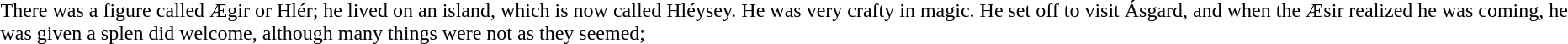<table>
<tr>
<td><br></td>
<td><br>There was a figure called Ægir or Hlér; he lived on an island, which is now called Hléysey. He was very crafty in magic. He set off to visit Ásgard, and when the Æsir realized he was coming, he was given a splen did welcome, although many things were not as they seemed;</td>
<td><br></td>
<td></td>
</tr>
</table>
